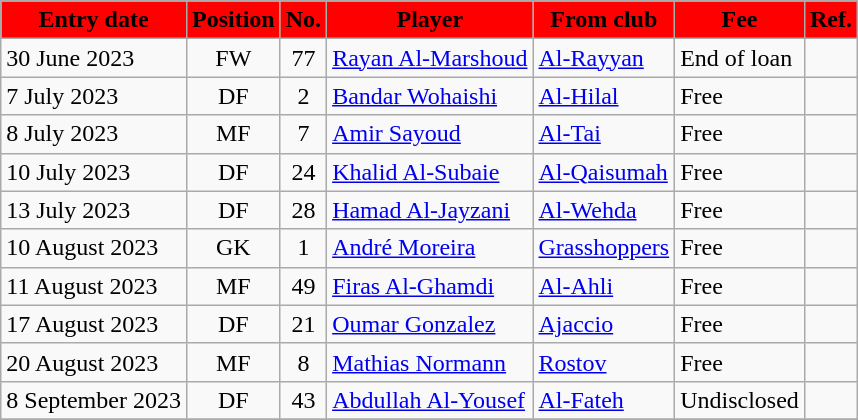<table class="wikitable sortable">
<tr>
<th style="background:red; color:black;"><strong>Entry date</strong></th>
<th style="background:red; color:black;"><strong>Position</strong></th>
<th style="background:red; color:black;"><strong>No.</strong></th>
<th style="background:red; color:black;"><strong>Player</strong></th>
<th style="background:red; color:black;"><strong>From club</strong></th>
<th style="background:red; color:black;"><strong>Fee</strong></th>
<th style="background:red; color:black;"><strong>Ref.</strong></th>
</tr>
<tr>
<td>30 June 2023</td>
<td style="text-align:center;">FW</td>
<td style="text-align:center;">77</td>
<td style="text-align:left;"> <a href='#'>Rayan Al-Marshoud</a></td>
<td style="text-align:left;"> <a href='#'>Al-Rayyan</a></td>
<td>End of loan</td>
<td></td>
</tr>
<tr>
<td>7 July 2023</td>
<td style="text-align:center;">DF</td>
<td style="text-align:center;">2</td>
<td style="text-align:left;"> <a href='#'>Bandar Wohaishi</a></td>
<td style="text-align:left;"> <a href='#'>Al-Hilal</a></td>
<td>Free</td>
<td></td>
</tr>
<tr>
<td>8 July 2023</td>
<td style="text-align:center;">MF</td>
<td style="text-align:center;">7</td>
<td style="text-align:left;"> <a href='#'>Amir Sayoud</a></td>
<td style="text-align:left;"> <a href='#'>Al-Tai</a></td>
<td>Free</td>
<td></td>
</tr>
<tr>
<td>10 July 2023</td>
<td style="text-align:center;">DF</td>
<td style="text-align:center;">24</td>
<td style="text-align:left;"> <a href='#'>Khalid Al-Subaie</a></td>
<td style="text-align:left;"> <a href='#'>Al-Qaisumah</a></td>
<td>Free</td>
<td></td>
</tr>
<tr>
<td>13 July 2023</td>
<td style="text-align:center;">DF</td>
<td style="text-align:center;">28</td>
<td style="text-align:left;"> <a href='#'>Hamad Al-Jayzani</a></td>
<td style="text-align:left;"> <a href='#'>Al-Wehda</a></td>
<td>Free</td>
<td></td>
</tr>
<tr>
<td>10 August 2023</td>
<td style="text-align:center;">GK</td>
<td style="text-align:center;">1</td>
<td style="text-align:left;"> <a href='#'>André Moreira</a></td>
<td style="text-align:left;"> <a href='#'>Grasshoppers</a></td>
<td>Free</td>
<td></td>
</tr>
<tr>
<td>11 August 2023</td>
<td style="text-align:center;">MF</td>
<td style="text-align:center;">49</td>
<td style="text-align:left;"> <a href='#'>Firas Al-Ghamdi</a></td>
<td style="text-align:left;"> <a href='#'>Al-Ahli</a></td>
<td>Free</td>
<td></td>
</tr>
<tr>
<td>17 August 2023</td>
<td style="text-align:center;">DF</td>
<td style="text-align:center;">21</td>
<td style="text-align:left;"> <a href='#'>Oumar Gonzalez</a></td>
<td style="text-align:left;"> <a href='#'>Ajaccio</a></td>
<td>Free</td>
<td></td>
</tr>
<tr>
<td>20 August 2023</td>
<td style="text-align:center;">MF</td>
<td style="text-align:center;">8</td>
<td style="text-align:left;"> <a href='#'>Mathias Normann</a></td>
<td style="text-align:left;"> <a href='#'>Rostov</a></td>
<td>Free</td>
<td></td>
</tr>
<tr>
<td>8 September 2023</td>
<td style="text-align:center;">DF</td>
<td style="text-align:center;">43</td>
<td style="text-align:left;"> <a href='#'>Abdullah Al-Yousef</a></td>
<td style="text-align:left;"> <a href='#'>Al-Fateh</a></td>
<td>Undisclosed</td>
<td></td>
</tr>
<tr>
</tr>
</table>
